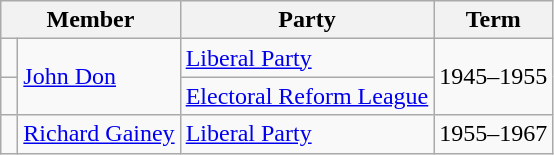<table class="wikitable">
<tr>
<th colspan="2">Member</th>
<th>Party</th>
<th>Term</th>
</tr>
<tr>
<td> </td>
<td rowspan=2><a href='#'>John Don</a></td>
<td><a href='#'>Liberal Party</a></td>
<td rowspan=2>1945–1955</td>
</tr>
<tr>
<td> </td>
<td><a href='#'>Electoral Reform League</a></td>
</tr>
<tr>
<td> </td>
<td><a href='#'>Richard Gainey</a></td>
<td><a href='#'>Liberal Party</a></td>
<td>1955–1967</td>
</tr>
</table>
